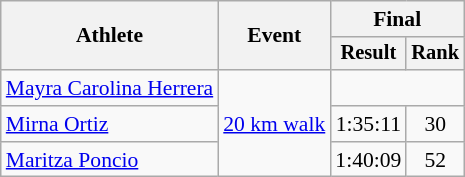<table class="wikitable" style="font-size:90%">
<tr>
<th rowspan="2">Athlete</th>
<th rowspan="2">Event</th>
<th colspan="2">Final</th>
</tr>
<tr style="font-size:95%">
<th>Result</th>
<th>Rank</th>
</tr>
<tr align=center>
<td align=left><a href='#'>Mayra Carolina Herrera</a></td>
<td align=left rowspan=3><a href='#'>20 km walk</a></td>
<td colspan=2></td>
</tr>
<tr align=center>
<td align=left><a href='#'>Mirna Ortiz</a></td>
<td>1:35:11</td>
<td>30</td>
</tr>
<tr align=center>
<td align=left><a href='#'>Maritza Poncio</a></td>
<td>1:40:09</td>
<td>52</td>
</tr>
</table>
